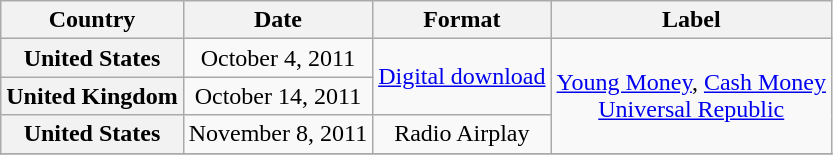<table class="wikitable plainrowheaders" style="text-align:center;" border="1">
<tr>
<th scope="col">Country</th>
<th scope="col">Date</th>
<th scope="col">Format</th>
<th scope="col">Label</th>
</tr>
<tr>
<th scope="row">United States</th>
<td>October 4, 2011</td>
<td rowspan="2"><a href='#'>Digital download</a></td>
<td rowspan="3"><a href='#'>Young Money</a>, <a href='#'>Cash Money</a><br><a href='#'>Universal Republic</a></td>
</tr>
<tr>
<th scope="row">United Kingdom</th>
<td>October 14, 2011</td>
</tr>
<tr>
<th scope="row">United States</th>
<td>November 8, 2011</td>
<td>Radio Airplay</td>
</tr>
<tr>
</tr>
</table>
